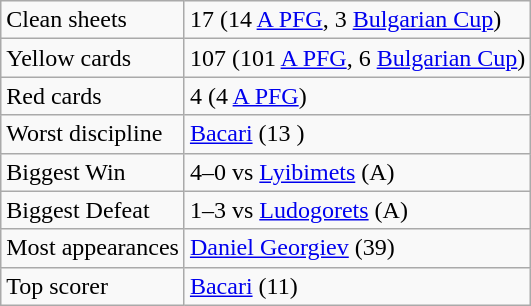<table class="wikitable">
<tr>
<td>Clean sheets</td>
<td>17 (14 <a href='#'>A PFG</a>, 3 <a href='#'>Bulgarian Cup</a>)</td>
</tr>
<tr>
<td>Yellow cards</td>
<td>107 (101 <a href='#'>A PFG</a>, 6 <a href='#'>Bulgarian Cup</a>)</td>
</tr>
<tr>
<td>Red cards</td>
<td>4 (4 <a href='#'>A PFG</a>)</td>
</tr>
<tr>
<td>Worst discipline</td>
<td> <a href='#'>Bacari</a> (13 )</td>
</tr>
<tr>
<td>Biggest Win</td>
<td>4–0 vs <a href='#'>Lyibimets</a> (A)</td>
</tr>
<tr>
<td>Biggest Defeat</td>
<td>1–3 vs <a href='#'>Ludogorets</a> (A)</td>
</tr>
<tr>
<td>Most appearances</td>
<td> <a href='#'>Daniel Georgiev</a> (39)</td>
</tr>
<tr>
<td>Top scorer</td>
<td> <a href='#'>Bacari</a> (11)</td>
</tr>
</table>
